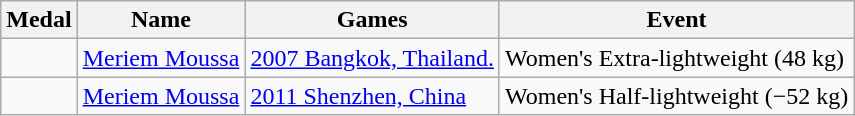<table class="wikitable sortable">
<tr>
<th>Medal</th>
<th>Name</th>
<th>Games</th>
<th>Event</th>
</tr>
<tr>
<td></td>
<td><a href='#'>Meriem Moussa</a></td>
<td><a href='#'>2007 Bangkok, Thailand.</a></td>
<td>Women's Extra-lightweight (48 kg)</td>
</tr>
<tr>
<td></td>
<td><a href='#'>Meriem Moussa</a></td>
<td> <a href='#'>2011 Shenzhen, China</a></td>
<td>Women's Half-lightweight (−52 kg)</td>
</tr>
</table>
